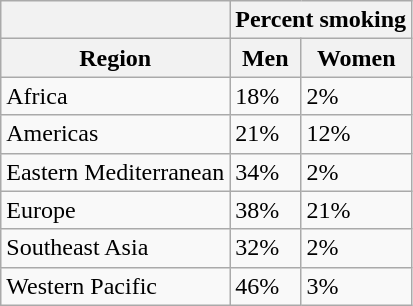<table class="wikitable">
<tr>
<th></th>
<th colspan="2">Percent smoking</th>
</tr>
<tr>
<th>Region</th>
<th>Men</th>
<th>Women</th>
</tr>
<tr>
<td>Africa</td>
<td>18%</td>
<td>2%</td>
</tr>
<tr>
<td>Americas</td>
<td>21%</td>
<td>12%</td>
</tr>
<tr>
<td>Eastern Mediterranean</td>
<td>34%</td>
<td>2%</td>
</tr>
<tr>
<td>Europe</td>
<td>38%</td>
<td>21%</td>
</tr>
<tr>
<td>Southeast Asia</td>
<td>32%</td>
<td>2%</td>
</tr>
<tr>
<td>Western Pacific</td>
<td>46%</td>
<td>3%</td>
</tr>
</table>
